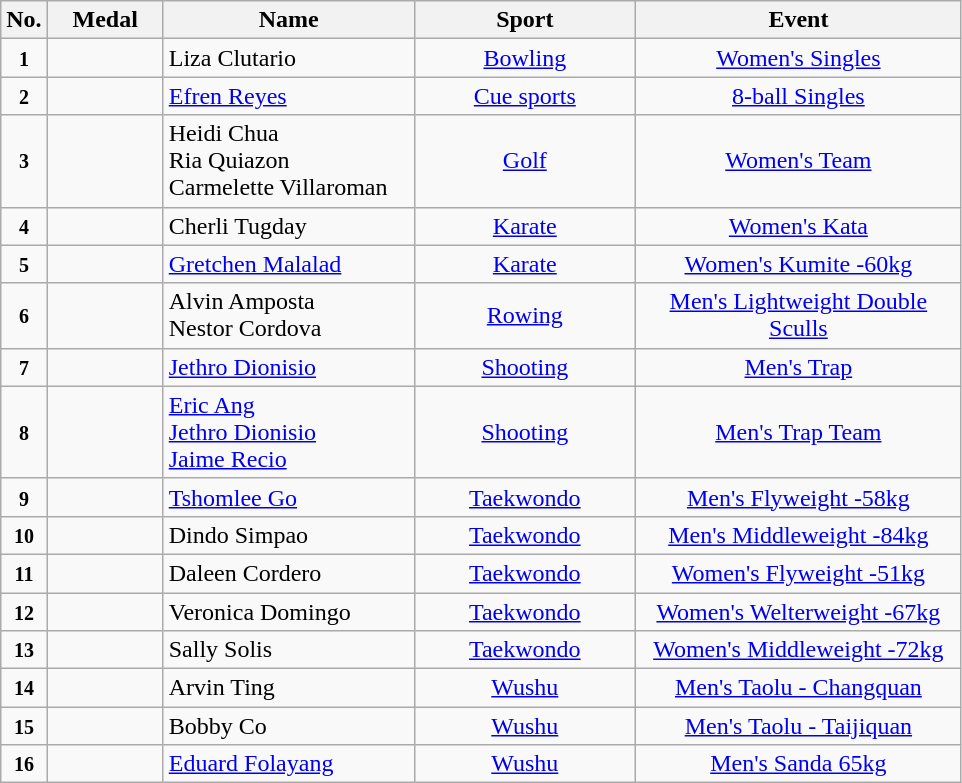<table class="wikitable" style="font-size:100%; text-align:center;">
<tr>
<th width="10">No.</th>
<th width="70">Medal</th>
<th width="160">Name</th>
<th width="140">Sport</th>
<th width="210">Event</th>
</tr>
<tr>
<td><small><strong>1</strong></small></td>
<td></td>
<td align=left>Liza Clutario</td>
<td> <a href='#'>Bowling</a></td>
<td><a href='#'>Women's Singles</a></td>
</tr>
<tr>
<td><small><strong>2</strong></small></td>
<td></td>
<td align=left><a href='#'>Efren Reyes</a></td>
<td> <a href='#'>Cue sports</a></td>
<td><a href='#'>8-ball Singles</a></td>
</tr>
<tr>
<td><small><strong>3</strong></small></td>
<td></td>
<td align=left>Heidi Chua<br>Ria Quiazon<br>Carmelette Villaroman</td>
<td> <a href='#'>Golf</a></td>
<td><a href='#'>Women's Team</a></td>
</tr>
<tr>
<td><small><strong>4</strong></small></td>
<td></td>
<td align=left>Cherli Tugday</td>
<td> <a href='#'>Karate</a></td>
<td><a href='#'>Women's Kata</a></td>
</tr>
<tr>
<td><small><strong>5</strong></small></td>
<td></td>
<td align=left><a href='#'>Gretchen Malalad</a></td>
<td> <a href='#'>Karate</a></td>
<td><a href='#'>Women's Kumite -60kg</a></td>
</tr>
<tr>
<td><small><strong>6</strong></small></td>
<td></td>
<td align=left>Alvin Amposta<br>Nestor Cordova</td>
<td> <a href='#'>Rowing</a></td>
<td><a href='#'>Men's Lightweight Double Sculls</a></td>
</tr>
<tr>
<td><small><strong>7</strong></small></td>
<td></td>
<td align=left><a href='#'>Jethro Dionisio</a></td>
<td> <a href='#'>Shooting</a></td>
<td><a href='#'>Men's Trap</a></td>
</tr>
<tr>
<td><small><strong>8</strong></small></td>
<td></td>
<td align=left><a href='#'>Eric Ang</a><br><a href='#'>Jethro Dionisio</a><br><a href='#'>Jaime Recio</a></td>
<td> <a href='#'>Shooting</a></td>
<td><a href='#'>Men's Trap Team</a></td>
</tr>
<tr>
<td><small><strong>9</strong></small></td>
<td></td>
<td align=left><a href='#'>Tshomlee Go</a></td>
<td> <a href='#'>Taekwondo</a></td>
<td><a href='#'>Men's Flyweight -58kg</a></td>
</tr>
<tr>
<td><small><strong>10</strong></small></td>
<td></td>
<td align=left>Dindo Simpao</td>
<td> <a href='#'>Taekwondo</a></td>
<td><a href='#'>Men's Middleweight -84kg</a></td>
</tr>
<tr>
<td><small><strong>11</strong></small></td>
<td></td>
<td align=left>Daleen Cordero</td>
<td> <a href='#'>Taekwondo</a></td>
<td><a href='#'>Women's Flyweight -51kg</a></td>
</tr>
<tr>
<td><small><strong>12</strong></small></td>
<td></td>
<td align=left>Veronica Domingo</td>
<td> <a href='#'>Taekwondo</a></td>
<td><a href='#'>Women's Welterweight -67kg</a></td>
</tr>
<tr>
<td><small><strong>13</strong></small></td>
<td></td>
<td align=left>Sally Solis</td>
<td> <a href='#'>Taekwondo</a></td>
<td><a href='#'>Women's Middleweight -72kg</a></td>
</tr>
<tr>
<td><small><strong>14</strong></small></td>
<td></td>
<td align=left>Arvin Ting</td>
<td> <a href='#'>Wushu</a></td>
<td><a href='#'>Men's Taolu - Changquan</a></td>
</tr>
<tr>
<td><small><strong>15</strong></small></td>
<td></td>
<td align=left>Bobby Co</td>
<td> <a href='#'>Wushu</a></td>
<td><a href='#'>Men's Taolu - Taijiquan</a></td>
</tr>
<tr>
<td><small><strong>16</strong></small></td>
<td></td>
<td align=left><a href='#'>Eduard Folayang</a></td>
<td> <a href='#'>Wushu</a></td>
<td><a href='#'>Men's Sanda 65kg</a></td>
</tr>
</table>
